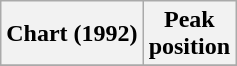<table class="wikitable">
<tr>
<th>Chart (1992)</th>
<th>Peak<br>position</th>
</tr>
<tr>
</tr>
</table>
